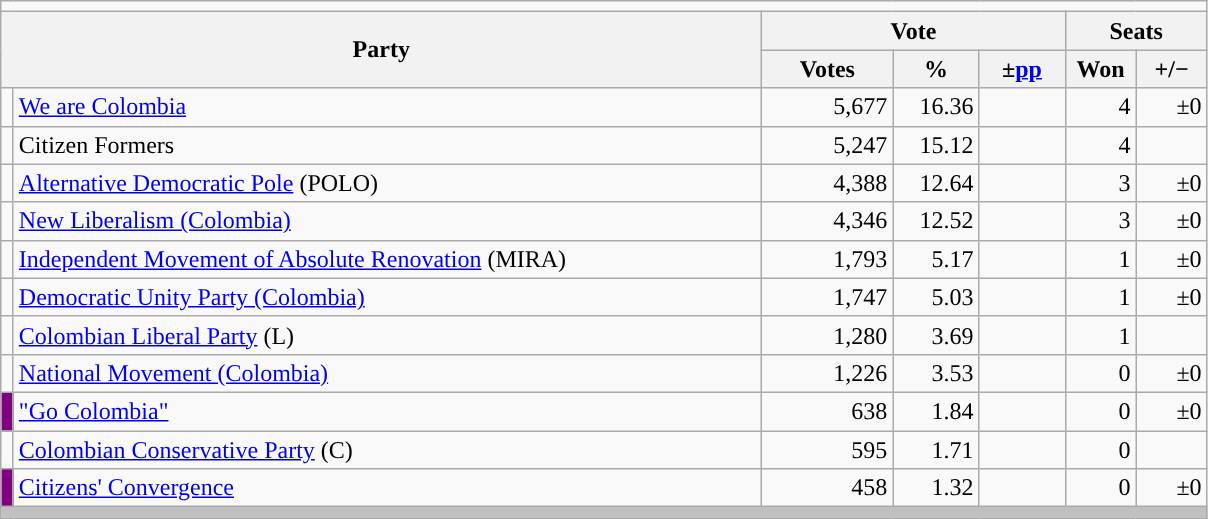<table class="wikitable" style="text-align:right; font-size:100%; margin-bottom:0">
<tr>
<td colspan="7"></td>
</tr>
<tr>
<th align="left" rowspan="2" colspan="2" width="500">Party</th>
<th colspan="3">Vote</th>
<th colspan="2">Seats</th>
</tr>
<tr>
<th width="80">Votes</th>
<th width="50">%</th>
<th width="50">±<a href='#'>pp</a></th>
<th width="40">Won</th>
<th width="40">+/−</th>
</tr>
<tr>
<td style="color:inherit;background:"></td>
<td align="left"><a href='#'>We are Colombia</a></td>
<td>5,677</td>
<td>16.36</td>
<td></td>
<td>4</td>
<td>±0</td>
</tr>
<tr>
<td width="1" style="color:inherit;background:"></td>
<td align="left">Citizen Formers</td>
<td>5,247</td>
<td>15.12</td>
<td></td>
<td>4</td>
<td></td>
</tr>
<tr>
<td style="color:inherit;background:"></td>
<td align="left"><a href='#'>Alternative Democratic Pole</a> (POLO)</td>
<td>4,388</td>
<td>12.64</td>
<td></td>
<td>3</td>
<td>±0</td>
</tr>
<tr>
<td style="color:inherit;background:"></td>
<td align="left"><a href='#'>New Liberalism (Colombia)</a></td>
<td>4,346</td>
<td>12.52</td>
<td></td>
<td>3</td>
<td>±0</td>
</tr>
<tr>
<td style="color:inherit;background:"></td>
<td align="left"><a href='#'>Independent Movement of Absolute Renovation</a> (MIRA)</td>
<td>1,793</td>
<td>5.17</td>
<td></td>
<td>1</td>
<td>±0</td>
</tr>
<tr>
<td style="color:inherit;background:"></td>
<td align="left"><a href='#'>Democratic Unity Party (Colombia)</a></td>
<td>1,747</td>
<td>5.03</td>
<td></td>
<td>1</td>
<td>±0</td>
</tr>
<tr>
<td style="color:inherit;background:"></td>
<td align="left"><a href='#'>Colombian Liberal Party</a> (L)</td>
<td>1,280</td>
<td>3.69</td>
<td></td>
<td>1</td>
<td></td>
</tr>
<tr>
<td style="color:inherit;background:"></td>
<td align="left"><a href='#'>National Movement (Colombia)</a></td>
<td>1,226</td>
<td>3.53</td>
<td></td>
<td>0</td>
<td>±0</td>
</tr>
<tr>
<td bgcolor="purple"></td>
<td align="left"><a href='#'>"Go Colombia"</a></td>
<td>638</td>
<td>1.84</td>
<td></td>
<td>0</td>
<td>±0</td>
</tr>
<tr>
<td style="color:inherit;background:"></td>
<td align="left"><a href='#'>Colombian Conservative Party</a> (C)</td>
<td>595</td>
<td>1.71</td>
<td></td>
<td>0</td>
<td></td>
</tr>
<tr>
<td bgcolor="purple"></td>
<td align="left"><a href='#'>Citizens' Convergence</a></td>
<td>458</td>
<td>1.32</td>
<td></td>
<td>0</td>
<td>±0</td>
</tr>
<tr>
<td colspan="7" bgcolor="#C0C0C0"></td>
</tr>
</table>
